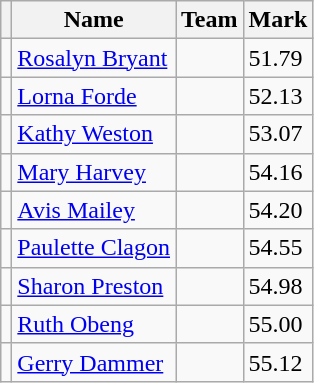<table class=wikitable>
<tr>
<th></th>
<th>Name</th>
<th>Team</th>
<th>Mark</th>
</tr>
<tr>
<td></td>
<td><a href='#'>Rosalyn Bryant</a></td>
<td></td>
<td>51.79</td>
</tr>
<tr>
<td></td>
<td><a href='#'>Lorna Forde</a></td>
<td></td>
<td>52.13</td>
</tr>
<tr>
<td></td>
<td><a href='#'>Kathy Weston</a></td>
<td></td>
<td>53.07</td>
</tr>
<tr>
<td></td>
<td><a href='#'>Mary Harvey</a></td>
<td></td>
<td>54.16</td>
</tr>
<tr>
<td></td>
<td><a href='#'>Avis Mailey</a></td>
<td></td>
<td>54.20</td>
</tr>
<tr>
<td></td>
<td><a href='#'>Paulette Clagon</a></td>
<td></td>
<td>54.55</td>
</tr>
<tr>
<td></td>
<td><a href='#'>Sharon Preston</a></td>
<td></td>
<td>54.98</td>
</tr>
<tr>
<td></td>
<td><a href='#'>Ruth Obeng</a></td>
<td></td>
<td>55.00</td>
</tr>
<tr>
<td></td>
<td><a href='#'>Gerry Dammer</a></td>
<td></td>
<td>55.12</td>
</tr>
</table>
